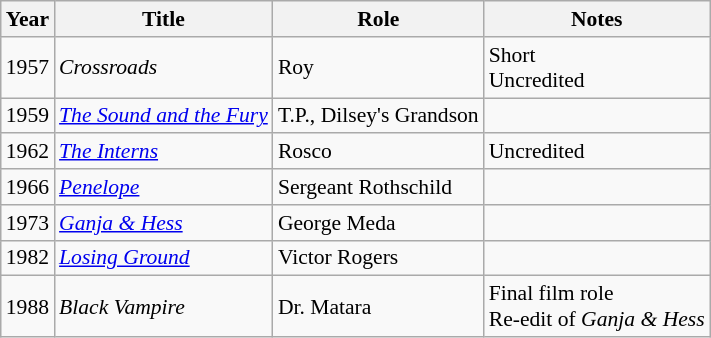<table class="wikitable" style="font-size: 90%;">
<tr>
<th>Year</th>
<th>Title</th>
<th>Role</th>
<th>Notes</th>
</tr>
<tr>
<td>1957</td>
<td><em>Crossroads</em></td>
<td>Roy</td>
<td>Short<br>Uncredited</td>
</tr>
<tr>
<td>1959</td>
<td><em><a href='#'>The Sound and the Fury</a></em></td>
<td>T.P., Dilsey's Grandson</td>
<td></td>
</tr>
<tr>
<td>1962</td>
<td><em><a href='#'>The Interns</a></em></td>
<td>Rosco</td>
<td>Uncredited</td>
</tr>
<tr>
<td>1966</td>
<td><em><a href='#'>Penelope</a></em></td>
<td>Sergeant Rothschild</td>
<td></td>
</tr>
<tr>
<td>1973</td>
<td><em><a href='#'>Ganja & Hess</a></em></td>
<td>George Meda</td>
<td></td>
</tr>
<tr>
<td>1982</td>
<td><em><a href='#'>Losing Ground</a></em></td>
<td>Victor Rogers</td>
<td></td>
</tr>
<tr>
<td>1988</td>
<td><em>Black Vampire</em></td>
<td>Dr. Matara</td>
<td>Final film role<br>Re-edit of <em>Ganja & Hess</em></td>
</tr>
</table>
